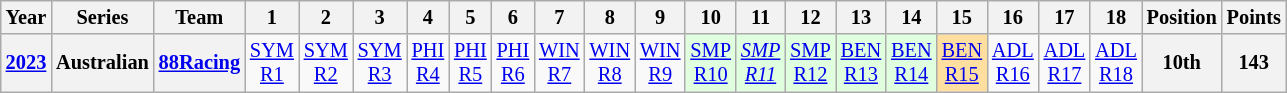<table class="wikitable" style="text-align:center; font-size:85%">
<tr>
<th>Year</th>
<th>Series</th>
<th>Team</th>
<th>1</th>
<th>2</th>
<th>3</th>
<th>4</th>
<th>5</th>
<th>6</th>
<th>7</th>
<th>8</th>
<th>9</th>
<th>10</th>
<th>11</th>
<th>12</th>
<th>13</th>
<th>14</th>
<th>15</th>
<th>16</th>
<th>17</th>
<th>18</th>
<th>Position</th>
<th>Points</th>
</tr>
<tr>
<th><a href='#'>2023</a></th>
<th>Australian</th>
<th><a href='#'>88Racing</a></th>
<td><a href='#'>SYM<br>R1</a></td>
<td><a href='#'>SYM<br>R2</a></td>
<td><a href='#'>SYM<br>R3</a></td>
<td><a href='#'>PHI<br>R4</a></td>
<td><a href='#'>PHI<br>R5</a></td>
<td><a href='#'>PHI<br>R6</a></td>
<td><a href='#'>WIN<br>R7</a></td>
<td><a href='#'>WIN<br>R8</a></td>
<td><a href='#'>WIN<br>R9</a></td>
<td style=background:#dfffdf><a href='#'>SMP<br>R10</a><br></td>
<td style=background:#dfffdf><em><a href='#'>SMP<br>R11</a><br></em></td>
<td style=background:#dfffdf><a href='#'>SMP<br>R12</a><br></td>
<td style=background:#dfffdf><a href='#'>BEN<br>R13</a><br></td>
<td style=background:#dfffdf><a href='#'>BEN<br>R14</a><br></td>
<td style=background:#FFDF9F><a href='#'>BEN<br>R15</a><br></td>
<td><a href='#'>ADL<br>R16</a></td>
<td><a href='#'>ADL<br>R17</a></td>
<td><a href='#'>ADL<br>R18</a></td>
<th>10th</th>
<th>143</th>
</tr>
</table>
